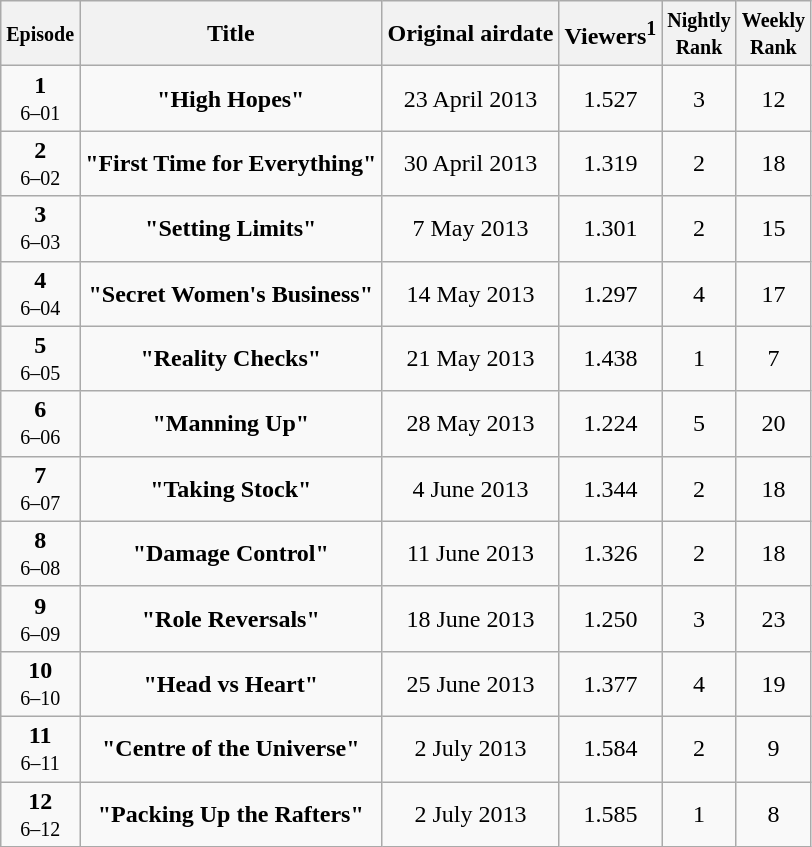<table class="wikitable sortable">
<tr align="center">
<th><strong><small>Episode</small></strong></th>
<th>Title</th>
<th>Original airdate</th>
<th>Viewers<sup>1</sup></th>
<th><strong><small>Nightly</small><br><small>Rank</small></strong></th>
<th><strong><small>Weekly</small><br><small>Rank</small></strong></th>
</tr>
<tr align="center">
<td><strong>1</strong><br><small>6–01</small></td>
<td><strong>"High Hopes"</strong></td>
<td>23 April 2013</td>
<td>1.527</td>
<td>3</td>
<td>12</td>
</tr>
<tr align="center">
<td><strong>2</strong><br><small>6–02</small></td>
<td><strong>"First Time for Everything"</strong></td>
<td>30 April 2013</td>
<td>1.319</td>
<td>2</td>
<td>18</td>
</tr>
<tr align="center">
<td><strong>3</strong><br><small>6–03</small></td>
<td><strong>"Setting Limits"</strong></td>
<td>7 May 2013</td>
<td>1.301</td>
<td>2</td>
<td>15</td>
</tr>
<tr align="center">
<td><strong>4</strong><br><small>6–04</small></td>
<td><strong>"Secret Women's Business"</strong></td>
<td>14 May 2013</td>
<td>1.297</td>
<td>4</td>
<td>17</td>
</tr>
<tr align="center">
<td><strong>5</strong><br><small>6–05</small></td>
<td><strong>"Reality Checks"</strong></td>
<td>21 May 2013</td>
<td>1.438</td>
<td>1</td>
<td>7</td>
</tr>
<tr align="center">
<td><strong>6</strong><br><small>6–06</small></td>
<td><strong>"Manning Up"</strong></td>
<td>28 May 2013</td>
<td>1.224</td>
<td>5</td>
<td>20</td>
</tr>
<tr align="center">
<td><strong>7</strong><br><small>6–07</small></td>
<td><strong>"Taking Stock"</strong></td>
<td>4 June 2013</td>
<td>1.344</td>
<td>2</td>
<td>18</td>
</tr>
<tr align="center">
<td><strong>8</strong><br><small>6–08</small></td>
<td><strong>"Damage Control"</strong></td>
<td>11 June 2013</td>
<td>1.326</td>
<td>2</td>
<td>18</td>
</tr>
<tr align="center">
<td><strong>9</strong><br><small>6–09</small></td>
<td><strong>"Role Reversals"</strong></td>
<td>18 June 2013</td>
<td>1.250</td>
<td>3</td>
<td>23</td>
</tr>
<tr align="center">
<td><strong>10</strong><br><small>6–10</small></td>
<td><strong>"Head vs Heart"</strong></td>
<td>25 June 2013</td>
<td>1.377</td>
<td>4</td>
<td>19</td>
</tr>
<tr align="center">
<td><strong>11</strong><br><small>6–11</small></td>
<td><strong>"Centre of the Universe"</strong></td>
<td>2 July 2013</td>
<td>1.584</td>
<td>2</td>
<td>9</td>
</tr>
<tr align="center">
<td><strong>12</strong><br><small>6–12</small></td>
<td><strong>"Packing Up the Rafters"</strong></td>
<td>2 July 2013</td>
<td>1.585</td>
<td>1</td>
<td>8</td>
</tr>
</table>
